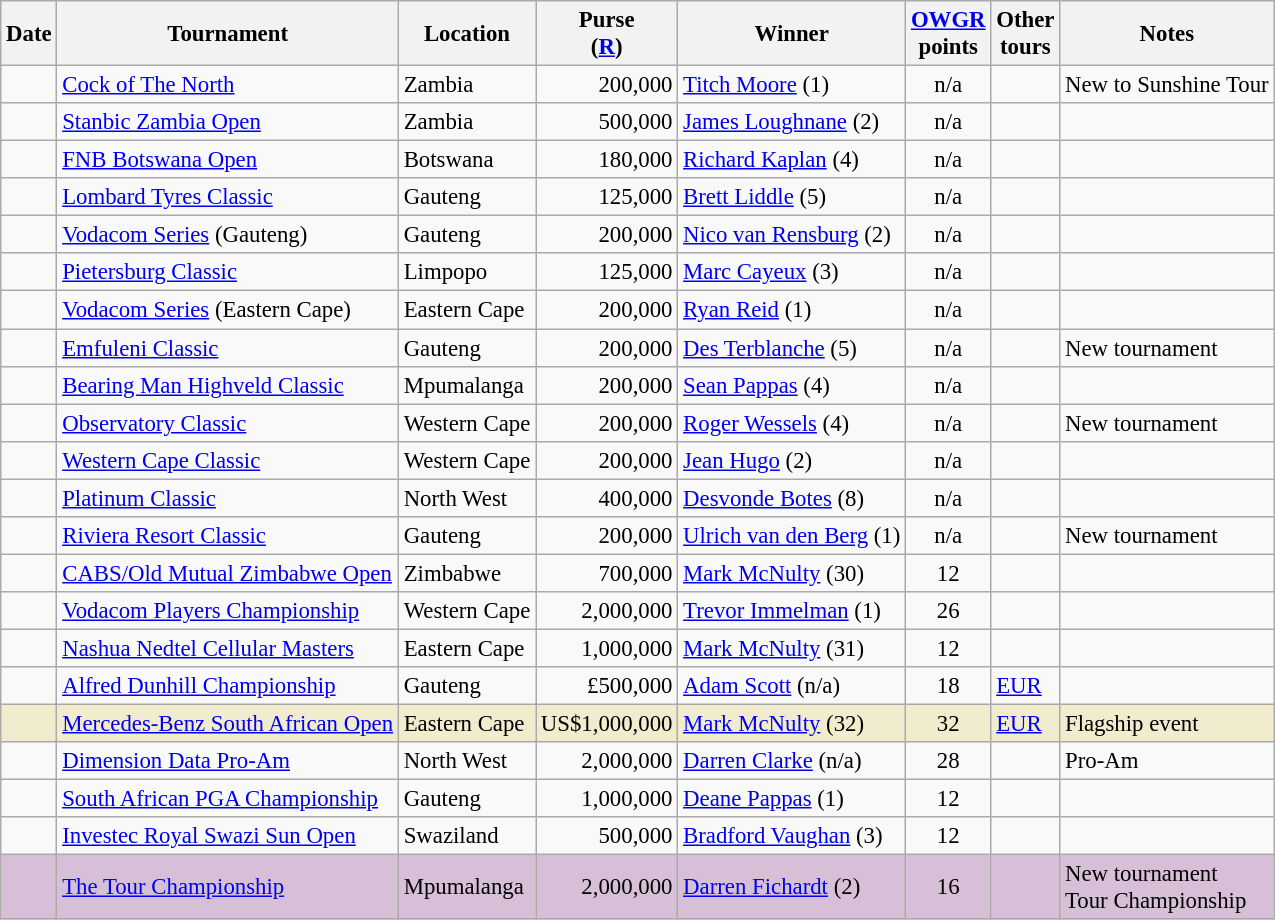<table class="wikitable" style="font-size:95%">
<tr>
<th>Date</th>
<th>Tournament</th>
<th>Location</th>
<th>Purse<br>(<a href='#'>R</a>)</th>
<th>Winner</th>
<th><a href='#'>OWGR</a><br>points</th>
<th>Other<br>tours</th>
<th>Notes</th>
</tr>
<tr>
<td></td>
<td><a href='#'>Cock of The North</a></td>
<td>Zambia</td>
<td align=right>200,000</td>
<td> <a href='#'>Titch Moore</a> (1)</td>
<td align=center>n/a</td>
<td></td>
<td>New to Sunshine Tour</td>
</tr>
<tr>
<td></td>
<td><a href='#'>Stanbic Zambia Open</a></td>
<td>Zambia</td>
<td align=right>500,000</td>
<td> <a href='#'>James Loughnane</a> (2)</td>
<td align=center>n/a</td>
<td></td>
<td></td>
</tr>
<tr>
<td></td>
<td><a href='#'>FNB Botswana Open</a></td>
<td>Botswana</td>
<td align=right>180,000</td>
<td> <a href='#'>Richard Kaplan</a> (4)</td>
<td align=center>n/a</td>
<td></td>
<td></td>
</tr>
<tr>
<td></td>
<td><a href='#'>Lombard Tyres Classic</a></td>
<td>Gauteng</td>
<td align=right>125,000</td>
<td> <a href='#'>Brett Liddle</a> (5)</td>
<td align=center>n/a</td>
<td></td>
<td></td>
</tr>
<tr>
<td></td>
<td><a href='#'>Vodacom Series</a> (Gauteng)</td>
<td>Gauteng</td>
<td align=right>200,000</td>
<td> <a href='#'>Nico van Rensburg</a> (2)</td>
<td align=center>n/a</td>
<td></td>
<td></td>
</tr>
<tr>
<td></td>
<td><a href='#'>Pietersburg Classic</a></td>
<td>Limpopo</td>
<td align=right>125,000</td>
<td> <a href='#'>Marc Cayeux</a> (3)</td>
<td align=center>n/a</td>
<td></td>
<td></td>
</tr>
<tr>
<td></td>
<td><a href='#'>Vodacom Series</a> (Eastern Cape)</td>
<td>Eastern Cape</td>
<td align=right>200,000</td>
<td> <a href='#'>Ryan Reid</a> (1)</td>
<td align=center>n/a</td>
<td></td>
<td></td>
</tr>
<tr>
<td></td>
<td><a href='#'>Emfuleni Classic</a></td>
<td>Gauteng</td>
<td align=right>200,000</td>
<td> <a href='#'>Des Terblanche</a> (5)</td>
<td align=center>n/a</td>
<td></td>
<td>New tournament</td>
</tr>
<tr>
<td></td>
<td><a href='#'>Bearing Man Highveld Classic</a></td>
<td>Mpumalanga</td>
<td align=right>200,000</td>
<td> <a href='#'>Sean Pappas</a> (4)</td>
<td align=center>n/a</td>
<td></td>
<td></td>
</tr>
<tr>
<td></td>
<td><a href='#'>Observatory Classic</a></td>
<td>Western Cape</td>
<td align=right>200,000</td>
<td> <a href='#'>Roger Wessels</a> (4)</td>
<td align=center>n/a</td>
<td></td>
<td>New tournament</td>
</tr>
<tr>
<td></td>
<td><a href='#'>Western Cape Classic</a></td>
<td>Western Cape</td>
<td align=right>200,000</td>
<td> <a href='#'>Jean Hugo</a> (2)</td>
<td align=center>n/a</td>
<td></td>
<td></td>
</tr>
<tr>
<td></td>
<td><a href='#'>Platinum Classic</a></td>
<td>North West</td>
<td align=right>400,000</td>
<td> <a href='#'>Desvonde Botes</a> (8)</td>
<td align=center>n/a</td>
<td></td>
<td></td>
</tr>
<tr>
<td></td>
<td><a href='#'>Riviera Resort Classic</a></td>
<td>Gauteng</td>
<td align=right>200,000</td>
<td> <a href='#'>Ulrich van den Berg</a> (1)</td>
<td align=center>n/a</td>
<td></td>
<td>New tournament</td>
</tr>
<tr>
<td></td>
<td><a href='#'>CABS/Old Mutual Zimbabwe Open</a></td>
<td>Zimbabwe</td>
<td align=right>700,000</td>
<td> <a href='#'>Mark McNulty</a> (30)</td>
<td align=center>12</td>
<td></td>
<td></td>
</tr>
<tr>
<td></td>
<td><a href='#'>Vodacom Players Championship</a></td>
<td>Western Cape</td>
<td align=right>2,000,000</td>
<td> <a href='#'>Trevor Immelman</a> (1)</td>
<td align=center>26</td>
<td></td>
<td></td>
</tr>
<tr>
<td></td>
<td><a href='#'>Nashua Nedtel Cellular Masters</a></td>
<td>Eastern Cape</td>
<td align=right>1,000,000</td>
<td> <a href='#'>Mark McNulty</a> (31)</td>
<td align=center>12</td>
<td></td>
<td></td>
</tr>
<tr>
<td></td>
<td><a href='#'>Alfred Dunhill Championship</a></td>
<td>Gauteng</td>
<td align=right>£500,000</td>
<td> <a href='#'>Adam Scott</a> (n/a)</td>
<td align=center>18</td>
<td><a href='#'>EUR</a></td>
<td></td>
</tr>
<tr style="background:#f2ecce;">
<td></td>
<td><a href='#'>Mercedes-Benz South African Open</a></td>
<td>Eastern Cape</td>
<td align=right>US$1,000,000</td>
<td> <a href='#'>Mark McNulty</a> (32)</td>
<td align=center>32</td>
<td><a href='#'>EUR</a></td>
<td>Flagship event</td>
</tr>
<tr>
<td></td>
<td><a href='#'>Dimension Data Pro-Am</a></td>
<td>North West</td>
<td align=right>2,000,000</td>
<td> <a href='#'>Darren Clarke</a> (n/a)</td>
<td align=center>28</td>
<td></td>
<td>Pro-Am</td>
</tr>
<tr>
<td></td>
<td><a href='#'>South African PGA Championship</a></td>
<td>Gauteng</td>
<td align=right>1,000,000</td>
<td> <a href='#'>Deane Pappas</a> (1)</td>
<td align=center>12</td>
<td></td>
<td></td>
</tr>
<tr>
<td></td>
<td><a href='#'>Investec Royal Swazi Sun Open</a></td>
<td>Swaziland</td>
<td align=right>500,000</td>
<td> <a href='#'>Bradford Vaughan</a> (3)</td>
<td align=center>12</td>
<td></td>
<td></td>
</tr>
<tr style="background:thistle;">
<td></td>
<td><a href='#'>The Tour Championship</a></td>
<td>Mpumalanga</td>
<td align=right>2,000,000</td>
<td> <a href='#'>Darren Fichardt</a> (2)</td>
<td align=center>16</td>
<td></td>
<td>New tournament<br>Tour Championship</td>
</tr>
</table>
